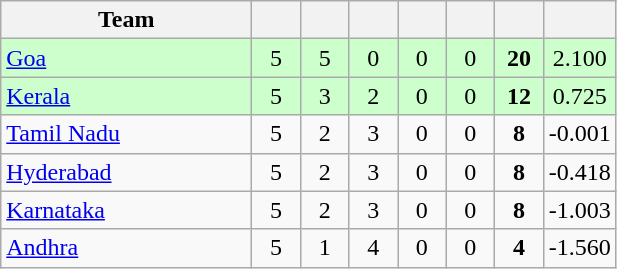<table class="wikitable" style="text-align:center">
<tr>
<th style="width:160px">Team</th>
<th style="width:25px"></th>
<th style="width:25px"></th>
<th style="width:25px"></th>
<th style="width:25px"></th>
<th style="width:25px"></th>
<th style="width:25px"></th>
<th style="width:25px"></th>
</tr>
<tr style="background:#cfc;">
<td style="text-align:left"><a href='#'>Goa</a></td>
<td>5</td>
<td>5</td>
<td>0</td>
<td>0</td>
<td>0</td>
<td><strong>20</strong></td>
<td>2.100</td>
</tr>
<tr style="background:#cfc;">
<td style="text-align:left"><a href='#'>Kerala</a></td>
<td>5</td>
<td>3</td>
<td>2</td>
<td>0</td>
<td>0</td>
<td><strong>12</strong></td>
<td>0.725</td>
</tr>
<tr>
<td style="text-align:left"><a href='#'>Tamil Nadu</a></td>
<td>5</td>
<td>2</td>
<td>3</td>
<td>0</td>
<td>0</td>
<td><strong>8</strong></td>
<td>-0.001</td>
</tr>
<tr>
<td style="text-align:left"><a href='#'>Hyderabad</a></td>
<td>5</td>
<td>2</td>
<td>3</td>
<td>0</td>
<td>0</td>
<td><strong>8</strong></td>
<td>-0.418</td>
</tr>
<tr>
<td style="text-align:left"><a href='#'>Karnataka</a></td>
<td>5</td>
<td>2</td>
<td>3</td>
<td>0</td>
<td>0</td>
<td><strong>8</strong></td>
<td>-1.003</td>
</tr>
<tr>
<td style="text-align:left"><a href='#'>Andhra</a></td>
<td>5</td>
<td>1</td>
<td>4</td>
<td>0</td>
<td>0</td>
<td><strong>4</strong></td>
<td>-1.560</td>
</tr>
</table>
